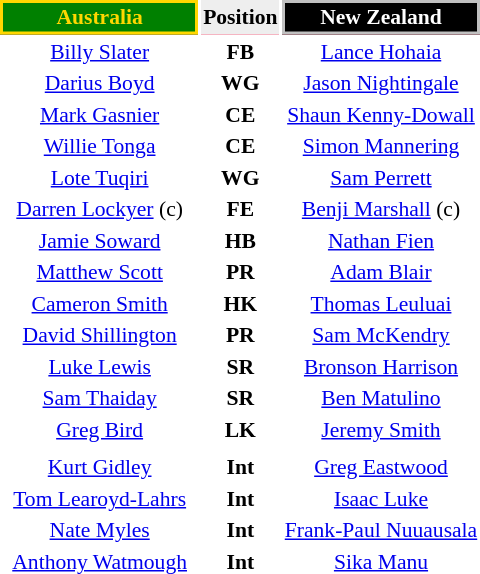<table align=right style="font-size:90%; margin-left:1em">
<tr bgcolor=#FF0033>
<th align="centre" width="126" style="border: 2px solid gold; background: green; color: gold">Australia</th>
<th align="center" style="background: #eeeeee; color: black">Position</th>
<th align="centre" width="126" style="border: 2px solid silver; background: black; color: white">New Zealand</th>
</tr>
<tr>
<td align="center"><a href='#'>Billy Slater</a></td>
<th>FB</th>
<td align="center"><a href='#'>Lance Hohaia</a></td>
</tr>
<tr>
<td align="center"><a href='#'>Darius Boyd</a></td>
<th>WG</th>
<td align="center"><a href='#'>Jason Nightingale</a></td>
</tr>
<tr>
<td align="center"><a href='#'>Mark Gasnier</a></td>
<th>CE</th>
<td align="center"><a href='#'>Shaun Kenny-Dowall</a></td>
</tr>
<tr>
<td align="center"><a href='#'>Willie Tonga</a></td>
<th>CE</th>
<td align="center"><a href='#'>Simon Mannering</a></td>
</tr>
<tr>
<td align="center"><a href='#'>Lote Tuqiri</a></td>
<th>WG</th>
<td align="center"><a href='#'>Sam Perrett</a></td>
</tr>
<tr>
<td align="center"><a href='#'>Darren Lockyer</a> (c)</td>
<th>FE</th>
<td align="center"><a href='#'>Benji Marshall</a> (c)</td>
</tr>
<tr>
<td align="center"><a href='#'>Jamie Soward</a></td>
<th>HB</th>
<td align="center"><a href='#'>Nathan Fien</a></td>
</tr>
<tr>
<td align="center"><a href='#'>Matthew Scott</a></td>
<th>PR</th>
<td align="center"><a href='#'>Adam Blair</a></td>
</tr>
<tr>
<td align="center"><a href='#'>Cameron Smith</a></td>
<th>HK</th>
<td align="center"><a href='#'>Thomas Leuluai</a></td>
</tr>
<tr>
<td align="center"><a href='#'>David Shillington</a></td>
<th>PR</th>
<td align="center"><a href='#'>Sam McKendry</a></td>
</tr>
<tr>
<td align="center"><a href='#'>Luke Lewis</a></td>
<th>SR</th>
<td align="center"><a href='#'>Bronson Harrison</a></td>
</tr>
<tr>
<td align="center"><a href='#'>Sam Thaiday</a></td>
<th>SR</th>
<td align="center"><a href='#'>Ben Matulino</a></td>
</tr>
<tr>
<td align="center"><a href='#'>Greg Bird</a></td>
<th>LK</th>
<td align="center"><a href='#'>Jeremy Smith</a></td>
</tr>
<tr>
<td></td>
</tr>
<tr>
<td align="center"><a href='#'>Kurt Gidley</a></td>
<th>Int</th>
<td align="center"><a href='#'>Greg Eastwood</a></td>
</tr>
<tr>
<td align="center"><a href='#'>Tom Learoyd-Lahrs</a></td>
<th>Int</th>
<td align="center"><a href='#'>Isaac Luke</a></td>
</tr>
<tr>
<td align="center"><a href='#'>Nate Myles</a></td>
<th>Int</th>
<td align="center"><a href='#'>Frank-Paul Nuuausala</a></td>
</tr>
<tr>
<td align="center"><a href='#'>Anthony Watmough</a></td>
<th>Int</th>
<td align="center"><a href='#'>Sika Manu</a></td>
</tr>
</table>
